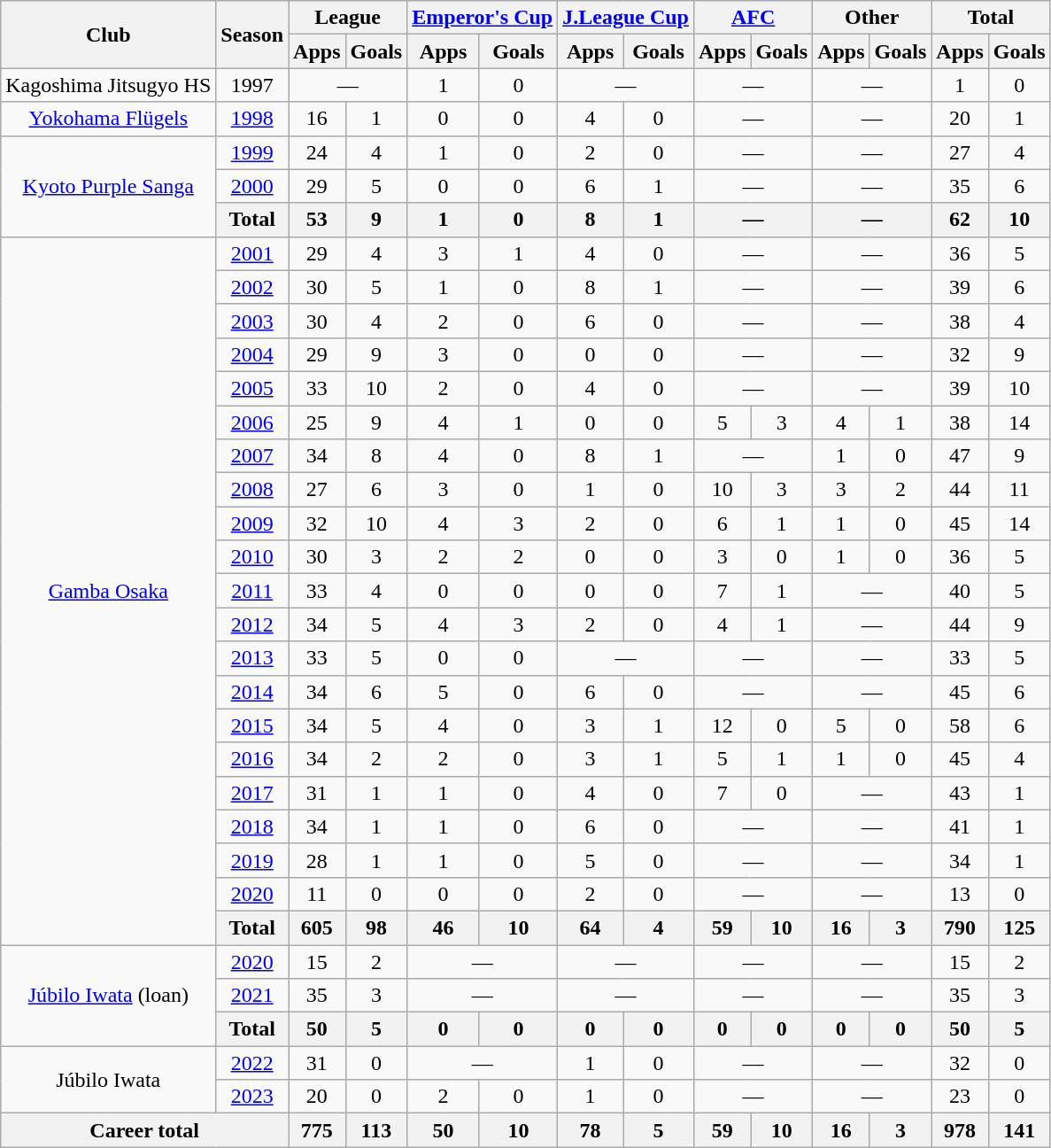<table class="wikitable" style="text-align:center">
<tr>
<th rowspan="2">Club</th>
<th rowspan="2">Season</th>
<th colspan="2">League</th>
<th colspan="2"><a href='#'>Emperor's Cup</a></th>
<th colspan="2"><a href='#'>J.League Cup</a></th>
<th colspan="2"><a href='#'>AFC</a></th>
<th colspan="2">Other</th>
<th colspan="2">Total</th>
</tr>
<tr>
<th>Apps</th>
<th>Goals</th>
<th>Apps</th>
<th>Goals</th>
<th>Apps</th>
<th>Goals</th>
<th>Apps</th>
<th>Goals</th>
<th>Apps</th>
<th>Goals</th>
<th>Apps</th>
<th>Goals</th>
</tr>
<tr>
<td>Kagoshima Jitsugyo HS</td>
<td>1997</td>
<td colspan="2">—</td>
<td>1</td>
<td>0</td>
<td colspan="2">—</td>
<td colspan="2">—</td>
<td colspan="2">—</td>
<td>1</td>
<td>0</td>
</tr>
<tr>
<td><a href='#'>Yokohama Flügels</a></td>
<td><a href='#'>1998</a></td>
<td>16</td>
<td>1</td>
<td>0</td>
<td>0</td>
<td>4</td>
<td>0</td>
<td colspan="2">—</td>
<td colspan="2">—</td>
<td>20</td>
<td>1</td>
</tr>
<tr>
<td rowspan="3"><a href='#'>Kyoto Purple Sanga</a></td>
<td><a href='#'>1999</a></td>
<td>24</td>
<td>4</td>
<td>1</td>
<td>0</td>
<td>2</td>
<td>0</td>
<td colspan="2">—</td>
<td colspan="2">—</td>
<td>27</td>
<td>4</td>
</tr>
<tr>
<td><a href='#'>2000</a></td>
<td>29</td>
<td>5</td>
<td>0</td>
<td>0</td>
<td>6</td>
<td>1</td>
<td colspan="2">—</td>
<td colspan="2">—</td>
<td>35</td>
<td>6</td>
</tr>
<tr>
<th colspan="1">Total</th>
<th>53</th>
<th>9</th>
<th>1</th>
<th>0</th>
<th>8</th>
<th>1</th>
<th colspan="2">—</th>
<th colspan="2">—</th>
<th>62</th>
<th>10</th>
</tr>
<tr>
<td rowspan="21"><a href='#'>Gamba Osaka</a></td>
<td><a href='#'>2001</a></td>
<td>29</td>
<td>4</td>
<td>3</td>
<td>1</td>
<td>4</td>
<td>0</td>
<td colspan="2">—</td>
<td colspan="2">—</td>
<td>36</td>
<td>5</td>
</tr>
<tr>
<td><a href='#'>2002</a></td>
<td>30</td>
<td>5</td>
<td>1</td>
<td>0</td>
<td>8</td>
<td>1</td>
<td colspan="2">—</td>
<td colspan="2">—</td>
<td>39</td>
<td>6</td>
</tr>
<tr>
<td><a href='#'>2003</a></td>
<td>30</td>
<td>4</td>
<td>2</td>
<td>0</td>
<td>6</td>
<td>0</td>
<td colspan="2">—</td>
<td colspan="2">—</td>
<td>38</td>
<td>4</td>
</tr>
<tr>
<td><a href='#'>2004</a></td>
<td>29</td>
<td>9</td>
<td>3</td>
<td>0</td>
<td>0</td>
<td>0</td>
<td colspan="2">—</td>
<td colspan="2">—</td>
<td>32</td>
<td>9</td>
</tr>
<tr>
<td><a href='#'>2005</a></td>
<td>33</td>
<td>10</td>
<td>2</td>
<td>0</td>
<td>4</td>
<td>0</td>
<td colspan="2">—</td>
<td colspan="2">—</td>
<td>39</td>
<td>10</td>
</tr>
<tr>
<td><a href='#'>2006</a></td>
<td>25</td>
<td>9</td>
<td>4</td>
<td>1</td>
<td>0</td>
<td>0</td>
<td>5</td>
<td>3</td>
<td>4</td>
<td>1</td>
<td>38</td>
<td>14</td>
</tr>
<tr>
<td><a href='#'>2007</a></td>
<td>34</td>
<td>8</td>
<td>4</td>
<td>0</td>
<td>8</td>
<td>1</td>
<td colspan="2">—</td>
<td>1</td>
<td>0</td>
<td>47</td>
<td>9</td>
</tr>
<tr>
<td><a href='#'>2008</a></td>
<td>27</td>
<td>6</td>
<td>3</td>
<td>0</td>
<td>1</td>
<td>0</td>
<td>10</td>
<td>3</td>
<td>3</td>
<td>2</td>
<td>44</td>
<td>11</td>
</tr>
<tr>
<td><a href='#'>2009</a></td>
<td>32</td>
<td>10</td>
<td>4</td>
<td>3</td>
<td>2</td>
<td>0</td>
<td>6</td>
<td>1</td>
<td>1</td>
<td>0</td>
<td>45</td>
<td>14</td>
</tr>
<tr>
<td><a href='#'>2010</a></td>
<td>30</td>
<td>3</td>
<td>2</td>
<td>2</td>
<td>0</td>
<td>0</td>
<td>3</td>
<td>0</td>
<td>1</td>
<td>0</td>
<td>36</td>
<td>5</td>
</tr>
<tr>
<td><a href='#'>2011</a></td>
<td>33</td>
<td>4</td>
<td>0</td>
<td>0</td>
<td>0</td>
<td>0</td>
<td>7</td>
<td>1</td>
<td colspan="2">—</td>
<td>40</td>
<td>5</td>
</tr>
<tr>
<td><a href='#'>2012</a></td>
<td>34</td>
<td>5</td>
<td>4</td>
<td>3</td>
<td>2</td>
<td>0</td>
<td>4</td>
<td>1</td>
<td colspan="2">—</td>
<td>44</td>
<td>9</td>
</tr>
<tr>
<td><a href='#'>2013</a></td>
<td>33</td>
<td>5</td>
<td>0</td>
<td>0</td>
<td colspan="2">—</td>
<td colspan="2">—</td>
<td colspan="2">—</td>
<td>33</td>
<td>5</td>
</tr>
<tr>
<td><a href='#'>2014</a></td>
<td>34</td>
<td>6</td>
<td>5</td>
<td>0</td>
<td>6</td>
<td>0</td>
<td colspan="2">—</td>
<td colspan="2">—</td>
<td>45</td>
<td>6</td>
</tr>
<tr>
<td><a href='#'>2015</a></td>
<td>34</td>
<td>5</td>
<td>4</td>
<td>0</td>
<td>3</td>
<td>1</td>
<td>12</td>
<td>0</td>
<td>5</td>
<td>0</td>
<td>58</td>
<td>6</td>
</tr>
<tr>
<td><a href='#'>2016</a></td>
<td>34</td>
<td>2</td>
<td>2</td>
<td>0</td>
<td>3</td>
<td>1</td>
<td>5</td>
<td>1</td>
<td>1</td>
<td>0</td>
<td>45</td>
<td>4</td>
</tr>
<tr>
<td><a href='#'>2017</a></td>
<td>31</td>
<td>1</td>
<td>1</td>
<td>0</td>
<td>4</td>
<td>0</td>
<td>7</td>
<td>0</td>
<td colspan="2">—</td>
<td>43</td>
<td>1</td>
</tr>
<tr>
<td><a href='#'>2018</a></td>
<td>34</td>
<td>1</td>
<td>1</td>
<td>0</td>
<td>6</td>
<td>0</td>
<td colspan="2">—</td>
<td colspan="2">—</td>
<td>41</td>
<td>1</td>
</tr>
<tr>
<td><a href='#'>2019</a></td>
<td>28</td>
<td>1</td>
<td>1</td>
<td>0</td>
<td>5</td>
<td>0</td>
<td colspan="2">—</td>
<td colspan="2">—</td>
<td>34</td>
<td>1</td>
</tr>
<tr>
<td><a href='#'>2020</a></td>
<td>11</td>
<td>0</td>
<td>0</td>
<td>0</td>
<td>2</td>
<td>0</td>
<td colspan="2">—</td>
<td colspan="2">—</td>
<td>13</td>
<td>0</td>
</tr>
<tr>
<th colspan="1">Total</th>
<th>605</th>
<th>98</th>
<th>46</th>
<th>10</th>
<th>64</th>
<th>4</th>
<th>59</th>
<th>10</th>
<th>16</th>
<th>3</th>
<th>790</th>
<th>125</th>
</tr>
<tr>
<td rowspan="3"><a href='#'>Júbilo Iwata</a> (loan)</td>
<td><a href='#'>2020</a></td>
<td>15</td>
<td>2</td>
<td colspan="2">—</td>
<td colspan="2">—</td>
<td colspan="2">—</td>
<td colspan="2">—</td>
<td>15</td>
<td>2</td>
</tr>
<tr>
<td><a href='#'>2021</a></td>
<td>35</td>
<td>3</td>
<td colspan="2">—</td>
<td colspan="2">—</td>
<td colspan="2">—</td>
<td colspan="2">—</td>
<td>35</td>
<td>3</td>
</tr>
<tr>
<th colspan="1">Total</th>
<th>50</th>
<th>5</th>
<th>0</th>
<th>0</th>
<th>0</th>
<th>0</th>
<th>0</th>
<th>0</th>
<th>0</th>
<th>0</th>
<th>50</th>
<th>5</th>
</tr>
<tr>
<td rowspan="2">Júbilo Iwata</td>
<td><a href='#'>2022</a></td>
<td>31</td>
<td>0</td>
<td colspan="2">—</td>
<td>1</td>
<td>0</td>
<td colspan="2">—</td>
<td colspan="2">—</td>
<td>32</td>
<td>0</td>
</tr>
<tr>
<td><a href='#'>2023</a></td>
<td>20</td>
<td>0</td>
<td>2</td>
<td>0</td>
<td>1</td>
<td>0</td>
<td colspan="2">—</td>
<td colspan="2">—</td>
<td>23</td>
<td>0</td>
</tr>
<tr>
<th colspan="2">Career total</th>
<th>775</th>
<th>113</th>
<th>50</th>
<th>10</th>
<th>78</th>
<th>5</th>
<th>59</th>
<th>10</th>
<th>16</th>
<th>3</th>
<th>978</th>
<th>141</th>
</tr>
</table>
